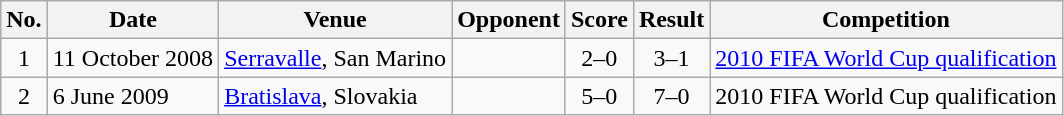<table class="wikitable sortable">
<tr>
<th scope="col">No.</th>
<th scope="col">Date</th>
<th scope="col">Venue</th>
<th scope="col">Opponent</th>
<th scope="col">Score</th>
<th scope="col">Result</th>
<th scope="col">Competition</th>
</tr>
<tr>
<td align="center">1</td>
<td>11 October 2008</td>
<td><a href='#'>Serravalle</a>, San Marino</td>
<td></td>
<td align="center">2–0</td>
<td align="center">3–1</td>
<td><a href='#'>2010 FIFA World Cup qualification</a></td>
</tr>
<tr>
<td align="center">2</td>
<td>6 June 2009</td>
<td><a href='#'>Bratislava</a>, Slovakia</td>
<td></td>
<td align="center">5–0</td>
<td align="center">7–0</td>
<td>2010 FIFA World Cup qualification</td>
</tr>
</table>
